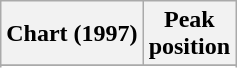<table class="wikitable sortable plainrowheaders" style="text-align:center">
<tr>
<th scope="col">Chart (1997)</th>
<th scope="col">Peak<br>position</th>
</tr>
<tr>
</tr>
<tr>
</tr>
<tr>
</tr>
</table>
